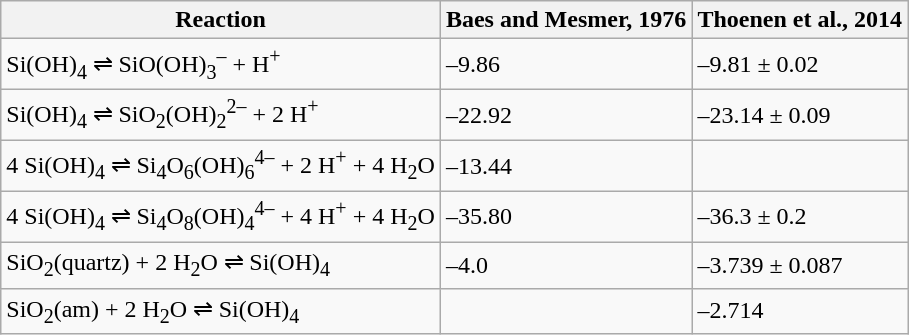<table class="wikitable">
<tr>
<th>Reaction</th>
<th>Baes and Mesmer, 1976</th>
<th>Thoenen et al., 2014</th>
</tr>
<tr>
<td>Si(OH)<sub>4</sub> ⇌ SiO(OH)<sub>3</sub><sup>–</sup> + H<sup>+</sup></td>
<td>–9.86</td>
<td>–9.81 ± 0.02</td>
</tr>
<tr>
<td>Si(OH)<sub>4</sub> ⇌ SiO<sub>2</sub>(OH)<sub>2</sub><sup>2–</sup> + 2 H<sup>+</sup></td>
<td>–22.92</td>
<td>–23.14 ± 0.09</td>
</tr>
<tr>
<td>4 Si(OH)<sub>4</sub> ⇌ Si<sub>4</sub>O<sub>6</sub>(OH)<sub>6</sub><sup>4–</sup> + 2 H<sup>+</sup> + 4 H<sub>2</sub>O</td>
<td>–13.44</td>
<td></td>
</tr>
<tr>
<td>4 Si(OH)<sub>4</sub> ⇌ Si<sub>4</sub>O<sub>8</sub>(OH)<sub>4</sub><sup>4–</sup> + 4 H<sup>+</sup> + 4 H<sub>2</sub>O</td>
<td>–35.80</td>
<td>–36.3 ± 0.2</td>
</tr>
<tr>
<td>SiO<sub>2</sub>(quartz) + 2 H<sub>2</sub>O ⇌ Si(OH)<sub>4</sub></td>
<td>–4.0</td>
<td>–3.739 ± 0.087</td>
</tr>
<tr>
<td>SiO<sub>2</sub>(am) + 2 H<sub>2</sub>O ⇌ Si(OH)<sub>4</sub></td>
<td></td>
<td>–2.714</td>
</tr>
</table>
